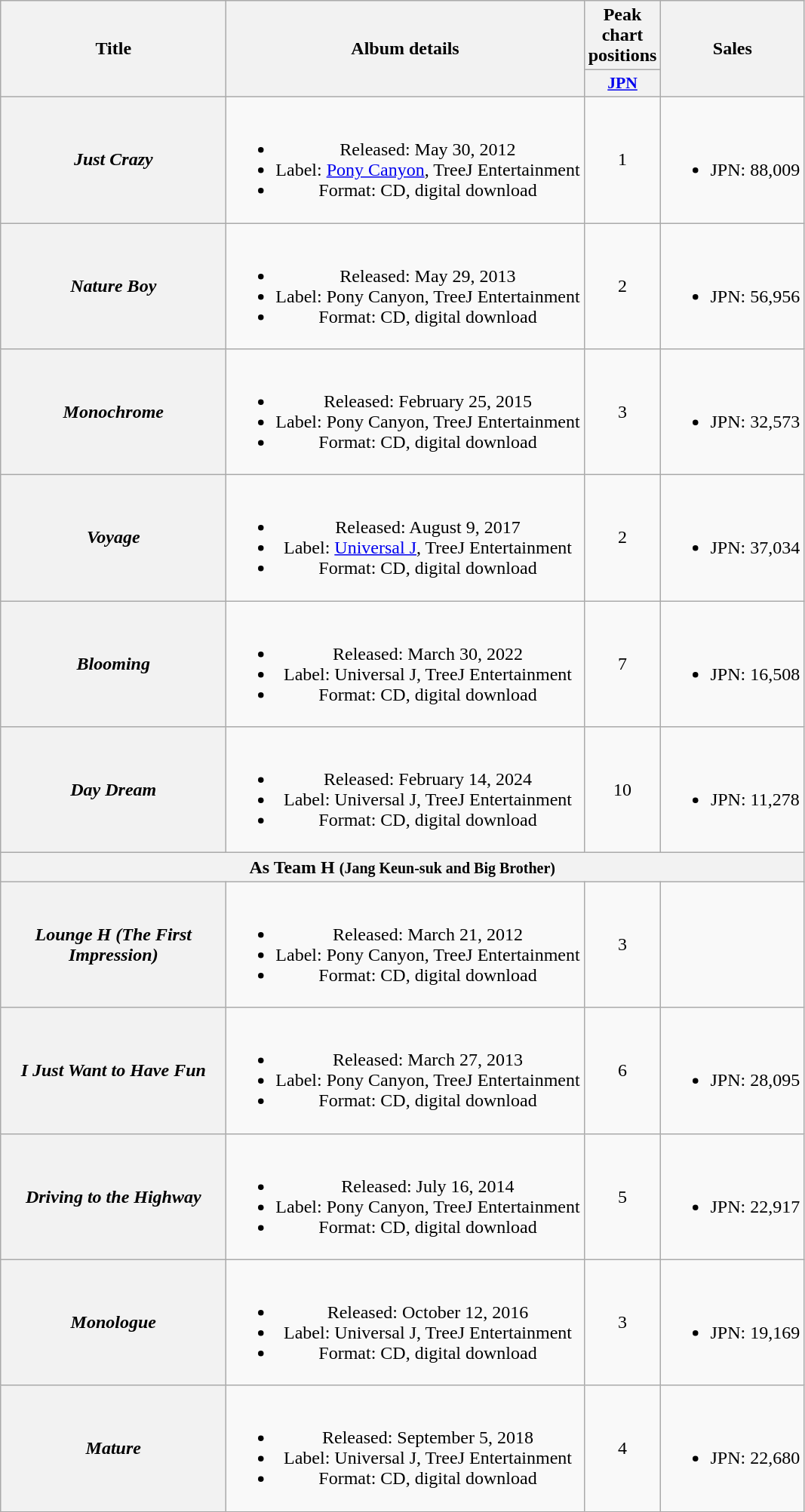<table class="wikitable plainrowheaders" style="text-align:center;">
<tr>
<th scope="col" rowspan="2" style="width:12em;">Title</th>
<th scope="col" rowspan="2">Album details</th>
<th scope="col" colspan="1">Peak chart positions</th>
<th scope="col" rowspan="2">Sales</th>
</tr>
<tr>
<th scope="col" style="width:3em;font-size:90%;"><a href='#'>JPN</a><br></th>
</tr>
<tr>
<th scope="row"><em>Just Crazy</em></th>
<td><br><ul><li>Released: May 30, 2012</li><li>Label: <a href='#'>Pony Canyon</a>, TreeJ Entertainment</li><li>Format: CD, digital download</li></ul></td>
<td>1</td>
<td><br><ul><li>JPN: 88,009</li></ul></td>
</tr>
<tr>
<th scope="row"><em>Nature Boy</em></th>
<td><br><ul><li>Released: May 29, 2013</li><li>Label: Pony Canyon, TreeJ Entertainment</li><li>Format: CD, digital download</li></ul></td>
<td>2</td>
<td><br><ul><li>JPN: 56,956</li></ul></td>
</tr>
<tr>
<th scope="row"><em>Monochrome</em></th>
<td><br><ul><li>Released: February 25, 2015</li><li>Label: Pony Canyon, TreeJ Entertainment</li><li>Format: CD, digital download</li></ul></td>
<td>3</td>
<td><br><ul><li>JPN: 32,573</li></ul></td>
</tr>
<tr>
<th scope="row"><em>Voyage</em></th>
<td><br><ul><li>Released: August 9, 2017</li><li>Label: <a href='#'>Universal J</a>, TreeJ Entertainment</li><li>Format: CD, digital download</li></ul></td>
<td>2</td>
<td><br><ul><li>JPN: 37,034</li></ul></td>
</tr>
<tr>
<th scope="row"><em>Blooming</em></th>
<td><br><ul><li>Released: March 30, 2022</li><li>Label: Universal J, TreeJ Entertainment</li><li>Format: CD, digital download</li></ul></td>
<td>7</td>
<td><br><ul><li>JPN: 16,508</li></ul></td>
</tr>
<tr>
<th scope="row"><em>Day Dream</em></th>
<td><br><ul><li>Released: February 14, 2024</li><li>Label: Universal J, TreeJ Entertainment</li><li>Format: CD, digital download</li></ul></td>
<td>10</td>
<td><br><ul><li>JPN: 11,278</li></ul></td>
</tr>
<tr>
<th colspan="4">As Team H <small>(Jang Keun-suk and Big Brother)</small></th>
</tr>
<tr>
<th scope="row"><em>Lounge H (The First Impression)</em></th>
<td><br><ul><li>Released: March 21, 2012</li><li>Label: Pony Canyon, TreeJ Entertainment</li><li>Format: CD, digital download</li></ul></td>
<td>3</td>
<td></td>
</tr>
<tr>
<th scope="row"><em>I Just Want to Have Fun</em></th>
<td><br><ul><li>Released: March 27, 2013</li><li>Label: Pony Canyon, TreeJ Entertainment</li><li>Format: CD, digital download</li></ul></td>
<td>6</td>
<td><br><ul><li>JPN: 28,095</li></ul></td>
</tr>
<tr>
<th scope="row"><em>Driving to the Highway</em></th>
<td><br><ul><li>Released: July 16, 2014</li><li>Label: Pony Canyon, TreeJ Entertainment</li><li>Format: CD, digital download</li></ul></td>
<td>5</td>
<td><br><ul><li>JPN: 22,917</li></ul></td>
</tr>
<tr>
<th scope="row"><em>Monologue</em></th>
<td><br><ul><li>Released: October 12, 2016</li><li>Label: Universal J, TreeJ Entertainment</li><li>Format: CD, digital download</li></ul></td>
<td>3</td>
<td><br><ul><li>JPN: 19,169</li></ul></td>
</tr>
<tr>
<th scope="row"><em>Mature</em></th>
<td><br><ul><li>Released: September 5, 2018</li><li>Label: Universal J, TreeJ Entertainment</li><li>Format: CD, digital download</li></ul></td>
<td>4</td>
<td><br><ul><li>JPN: 22,680</li></ul></td>
</tr>
</table>
